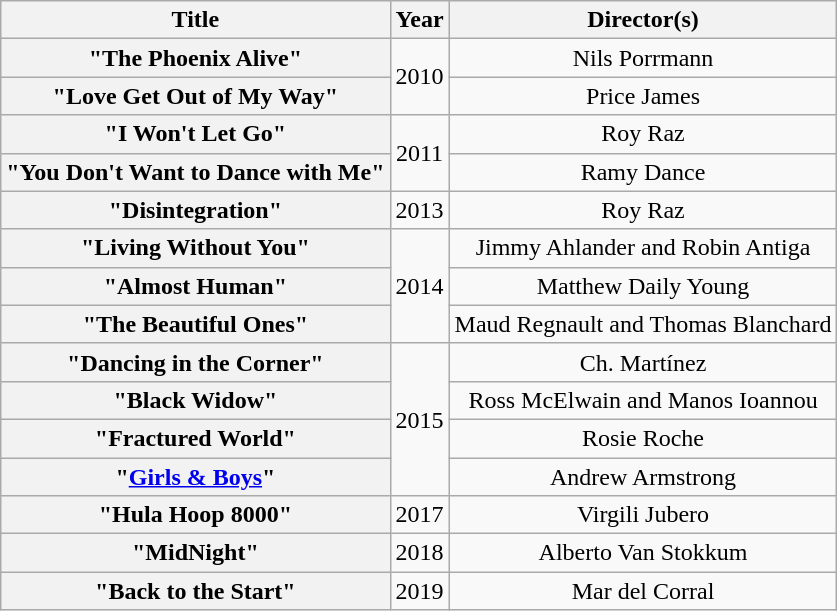<table class="wikitable plainrowheaders" style="text-align:center">
<tr>
<th scope="col">Title</th>
<th scope="col">Year</th>
<th scope="col">Director(s)</th>
</tr>
<tr>
<th scope="row">"The Phoenix Alive"</th>
<td rowspan="2">2010</td>
<td>Nils Porrmann</td>
</tr>
<tr>
<th scope="row">"Love Get Out of My Way"</th>
<td>Price James</td>
</tr>
<tr>
<th scope="row">"I Won't Let Go"</th>
<td rowspan="2">2011</td>
<td>Roy Raz</td>
</tr>
<tr>
<th scope="row">"You Don't Want to Dance with Me"<br></th>
<td>Ramy Dance</td>
</tr>
<tr>
<th scope="row">"Disintegration"<br></th>
<td>2013</td>
<td>Roy Raz</td>
</tr>
<tr>
<th scope="row">"Living Without You"</th>
<td rowspan="3">2014</td>
<td>Jimmy Ahlander and Robin Antiga</td>
</tr>
<tr>
<th scope="row">"Almost Human"</th>
<td>Matthew Daily Young</td>
</tr>
<tr>
<th scope="row">"The Beautiful Ones"</th>
<td>Maud Regnault and Thomas Blanchard</td>
</tr>
<tr>
<th scope="row">"Dancing in the Corner"</th>
<td rowspan="4">2015</td>
<td>Ch. Martínez</td>
</tr>
<tr>
<th scope="row">"Black Widow"</th>
<td>Ross McElwain and Manos Ioannou</td>
</tr>
<tr>
<th scope="row">"Fractured World"</th>
<td>Rosie Roche</td>
</tr>
<tr>
<th scope="row">"<a href='#'>Girls & Boys</a>"<br></th>
<td>Andrew Armstrong</td>
</tr>
<tr>
<th scope="row">"Hula Hoop 8000"</th>
<td>2017</td>
<td>Virgili Jubero</td>
</tr>
<tr>
<th scope="row">"MidNight"</th>
<td>2018</td>
<td>Alberto Van Stokkum</td>
</tr>
<tr>
<th scope="row">"Back to the Start"</th>
<td>2019</td>
<td>Mar del Corral</td>
</tr>
</table>
